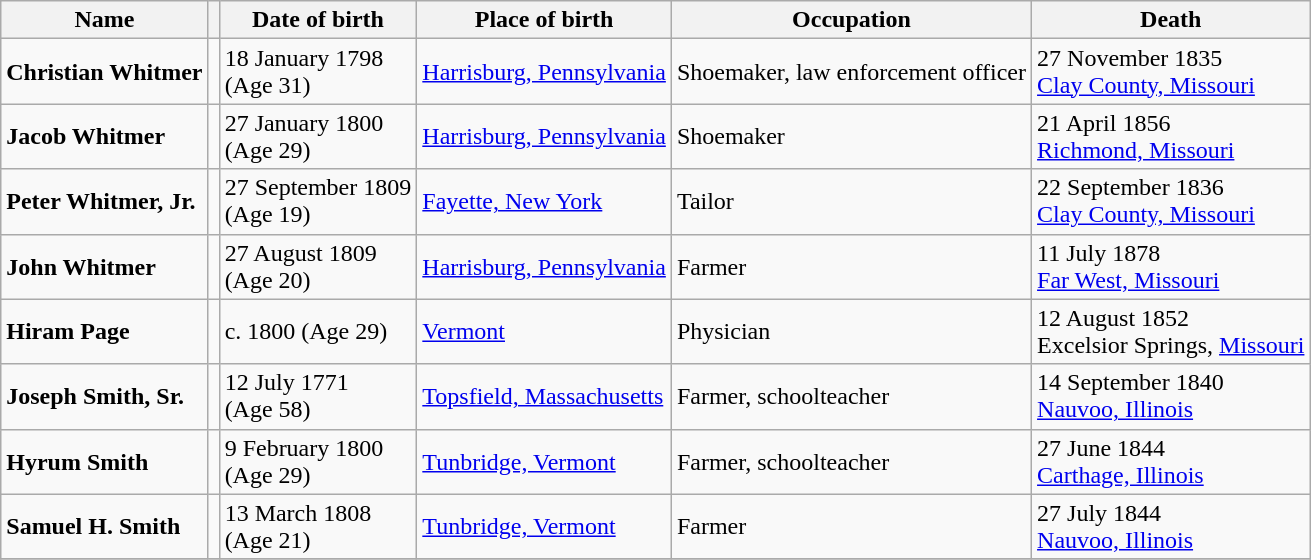<table class="wikitable">
<tr>
<th>Name</th>
<th></th>
<th>Date of birth</th>
<th>Place of birth</th>
<th>Occupation</th>
<th>Death</th>
</tr>
<tr>
<td><strong>Christian Whitmer</strong></td>
<td></td>
<td>18 January 1798<br>(Age 31)</td>
<td><a href='#'>Harrisburg, Pennsylvania</a></td>
<td>Shoemaker, law enforcement officer</td>
<td>27 November 1835<br><a href='#'>Clay County, Missouri</a></td>
</tr>
<tr>
<td><strong>Jacob Whitmer</strong></td>
<td></td>
<td>27 January 1800<br>(Age 29)</td>
<td><a href='#'>Harrisburg, Pennsylvania</a></td>
<td>Shoemaker</td>
<td>21 April 1856<br><a href='#'>Richmond, Missouri</a></td>
</tr>
<tr>
<td><strong>Peter Whitmer, Jr.</strong></td>
<td></td>
<td>27 September 1809<br>(Age 19)</td>
<td><a href='#'>Fayette, New York</a></td>
<td>Tailor</td>
<td>22 September 1836<br><a href='#'>Clay County, Missouri</a></td>
</tr>
<tr>
<td><strong>John Whitmer</strong></td>
<td></td>
<td>27 August 1809<br>(Age 20)</td>
<td><a href='#'>Harrisburg, Pennsylvania</a></td>
<td>Farmer</td>
<td>11 July 1878<br><a href='#'>Far West, Missouri</a></td>
</tr>
<tr>
<td><strong>Hiram Page</strong></td>
<td></td>
<td>c. 1800 (Age 29)</td>
<td><a href='#'>Vermont</a></td>
<td>Physician</td>
<td>12 August 1852<br>Excelsior Springs, <a href='#'>Missouri</a></td>
</tr>
<tr>
<td><strong>Joseph Smith, Sr.</strong></td>
<td></td>
<td>12 July 1771<br>(Age 58)</td>
<td><a href='#'>Topsfield, Massachusetts</a></td>
<td>Farmer, schoolteacher</td>
<td>14 September 1840<br><a href='#'>Nauvoo, Illinois</a></td>
</tr>
<tr>
<td><strong>Hyrum Smith</strong></td>
<td></td>
<td>9 February 1800<br>(Age 29)</td>
<td><a href='#'>Tunbridge, Vermont</a></td>
<td>Farmer, schoolteacher</td>
<td>27 June 1844<br><a href='#'>Carthage, Illinois</a></td>
</tr>
<tr>
<td><strong>Samuel H. Smith</strong></td>
<td></td>
<td>13 March 1808<br>(Age 21)</td>
<td><a href='#'>Tunbridge, Vermont</a></td>
<td>Farmer</td>
<td>27 July 1844<br><a href='#'>Nauvoo, Illinois</a></td>
</tr>
<tr>
</tr>
</table>
